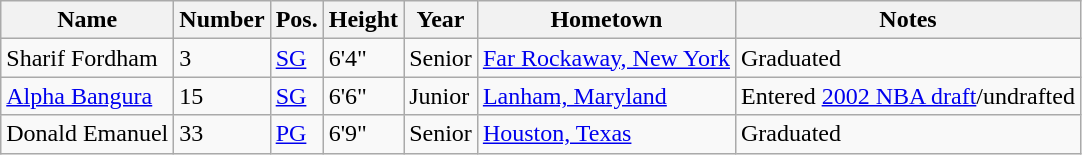<table class="wikitable sortable" border="1">
<tr>
<th>Name</th>
<th>Number</th>
<th>Pos.</th>
<th>Height</th>
<th>Year</th>
<th>Hometown</th>
<th class="unsortable">Notes</th>
</tr>
<tr>
<td sortname>Sharif Fordham</td>
<td>3</td>
<td><a href='#'>SG</a></td>
<td>6'4"</td>
<td>Senior</td>
<td><a href='#'>Far Rockaway, New York</a></td>
<td>Graduated</td>
</tr>
<tr>
<td sortname><a href='#'>Alpha Bangura</a></td>
<td>15</td>
<td><a href='#'>SG</a></td>
<td>6'6"</td>
<td>Junior</td>
<td><a href='#'>Lanham, Maryland</a></td>
<td>Entered <a href='#'>2002 NBA draft</a>/undrafted</td>
</tr>
<tr>
<td sortname>Donald Emanuel</td>
<td>33</td>
<td><a href='#'>PG</a></td>
<td>6'9"</td>
<td>Senior</td>
<td><a href='#'>Houston, Texas</a></td>
<td>Graduated</td>
</tr>
</table>
